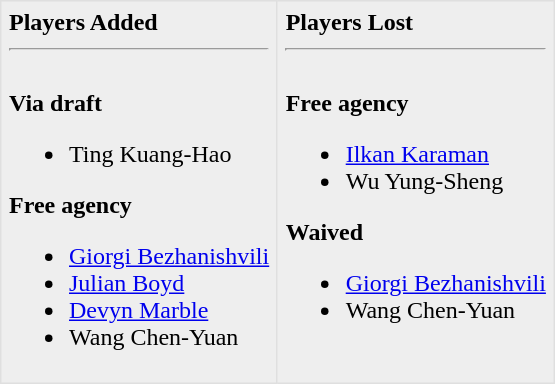<table border=1 style="border-collapse:collapse; background-color:#eeeeee" bordercolor="#DFDFDF" cellpadding="5">
<tr>
<td valign="top"><strong>Players Added</strong> <hr><br><strong>Via draft</strong><ul><li>Ting Kuang-Hao</li></ul><strong>Free agency</strong><ul><li><a href='#'>Giorgi Bezhanishvili</a></li><li><a href='#'>Julian Boyd</a></li><li><a href='#'>Devyn Marble</a></li><li>Wang Chen-Yuan</li></ul></td>
<td valign="top"><strong>Players Lost</strong> <hr><br><strong>Free agency</strong><ul><li><a href='#'>Ilkan Karaman</a></li><li>Wu Yung-Sheng</li></ul><strong>Waived</strong><ul><li><a href='#'>Giorgi Bezhanishvili</a></li><li>Wang Chen-Yuan</li></ul></td>
</tr>
</table>
